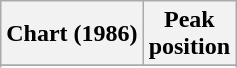<table class="wikitable sortable plainrowheaders" style="text-align:center">
<tr>
<th>Chart (1986)</th>
<th>Peak<br>position</th>
</tr>
<tr>
</tr>
<tr>
</tr>
<tr>
</tr>
<tr>
</tr>
<tr>
</tr>
<tr>
</tr>
</table>
